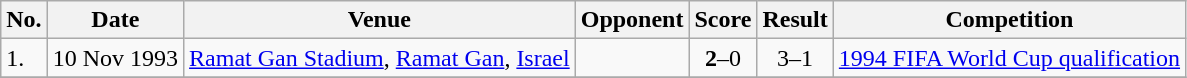<table class="wikitable">
<tr>
<th>No.</th>
<th>Date</th>
<th>Venue</th>
<th>Opponent</th>
<th>Score</th>
<th>Result</th>
<th>Competition</th>
</tr>
<tr>
<td>1.</td>
<td>10 Nov 1993</td>
<td><a href='#'>Ramat Gan Stadium</a>, <a href='#'>Ramat Gan</a>, <a href='#'>Israel</a></td>
<td></td>
<td align=center><strong>2</strong>–0</td>
<td align=center>3–1</td>
<td><a href='#'>1994 FIFA World Cup qualification</a></td>
</tr>
<tr>
</tr>
</table>
